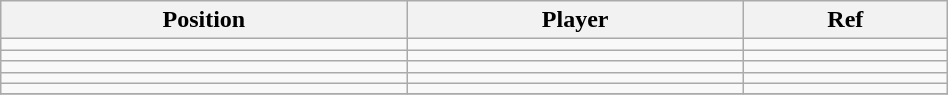<table class="wikitable sortable" style="width:50%; text-align:center; font-size:100%; text-align:left;">
<tr>
<th>Position</th>
<th>Player</th>
<th>Ref</th>
</tr>
<tr>
<td></td>
<td></td>
<td></td>
</tr>
<tr>
<td></td>
<td></td>
<td></td>
</tr>
<tr>
<td></td>
<td></td>
<td></td>
</tr>
<tr>
<td></td>
<td></td>
<td></td>
</tr>
<tr>
<td></td>
<td></td>
<td></td>
</tr>
<tr>
</tr>
</table>
